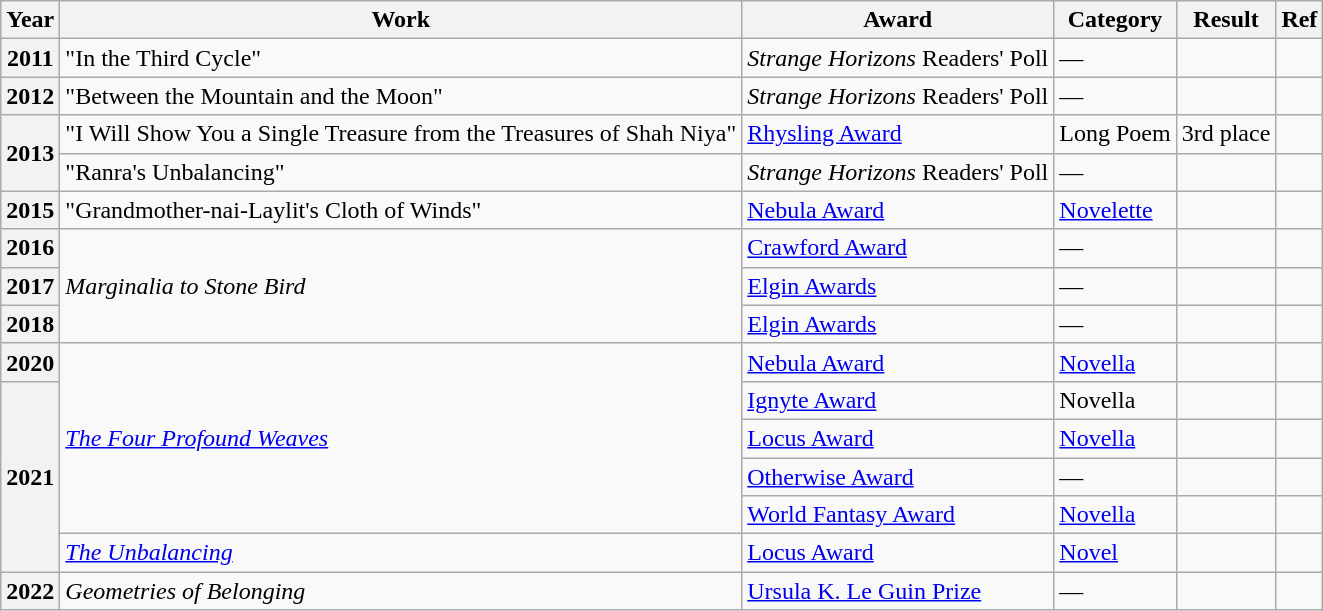<table class="wikitable sortable">
<tr>
<th>Year</th>
<th>Work</th>
<th>Award</th>
<th>Category</th>
<th>Result</th>
<th>Ref</th>
</tr>
<tr>
<th rowspan="1">2011</th>
<td>"In the Third Cycle"</td>
<td><em>Strange Horizons</em> Readers' Poll</td>
<td>—</td>
<td></td>
<td></td>
</tr>
<tr>
<th rowspan="1">2012</th>
<td>"Between the Mountain and the Moon"</td>
<td><em>Strange Horizons</em> Readers' Poll</td>
<td>—</td>
<td></td>
<td></td>
</tr>
<tr>
<th rowspan="2">2013</th>
<td>"I Will Show You a Single Treasure from the Treasures of Shah Niya"</td>
<td><a href='#'>Rhysling Award</a></td>
<td>Long Poem</td>
<td>3rd place</td>
<td></td>
</tr>
<tr>
<td>"Ranra's Unbalancing"</td>
<td><em>Strange Horizons</em> Readers' Poll</td>
<td>—</td>
<td></td>
<td></td>
</tr>
<tr>
<th rowspan="1">2015</th>
<td>"Grandmother-nai-Laylit's Cloth of Winds"</td>
<td><a href='#'>Nebula Award</a></td>
<td><a href='#'>Novelette</a></td>
<td></td>
<td></td>
</tr>
<tr>
<th rowspan="1">2016</th>
<td rowspan="3"><em>Marginalia to Stone Bird</em></td>
<td><a href='#'>Crawford Award</a></td>
<td>—</td>
<td></td>
<td></td>
</tr>
<tr>
<th>2017</th>
<td><a href='#'>Elgin Awards</a></td>
<td>—</td>
<td></td>
<td></td>
</tr>
<tr>
<th>2018</th>
<td><a href='#'>Elgin Awards</a></td>
<td>—</td>
<td></td>
<td></td>
</tr>
<tr>
<th rowspan="1">2020</th>
<td rowspan="5"><em><a href='#'>The Four Profound Weaves</a></em></td>
<td><a href='#'>Nebula Award</a></td>
<td><a href='#'>Novella</a></td>
<td></td>
<td></td>
</tr>
<tr>
<th rowspan="5">2021</th>
<td><a href='#'>Ignyte Award</a></td>
<td>Novella</td>
<td></td>
<td></td>
</tr>
<tr>
<td><a href='#'>Locus Award</a></td>
<td><a href='#'>Novella</a></td>
<td></td>
<td></td>
</tr>
<tr>
<td><a href='#'>Otherwise Award</a></td>
<td>—</td>
<td></td>
<td></td>
</tr>
<tr>
<td><a href='#'>World Fantasy Award</a></td>
<td><a href='#'>Novella</a></td>
<td></td>
<td></td>
</tr>
<tr>
<td><em><a href='#'>The Unbalancing</a></em></td>
<td><a href='#'>Locus Award</a></td>
<td><a href='#'>Novel</a></td>
<td></td>
<td></td>
</tr>
<tr>
<th rowspan="1">2022</th>
<td><em>Geometries of Belonging</em></td>
<td><a href='#'>Ursula K. Le Guin Prize</a></td>
<td>—</td>
<td></td>
<td></td>
</tr>
</table>
